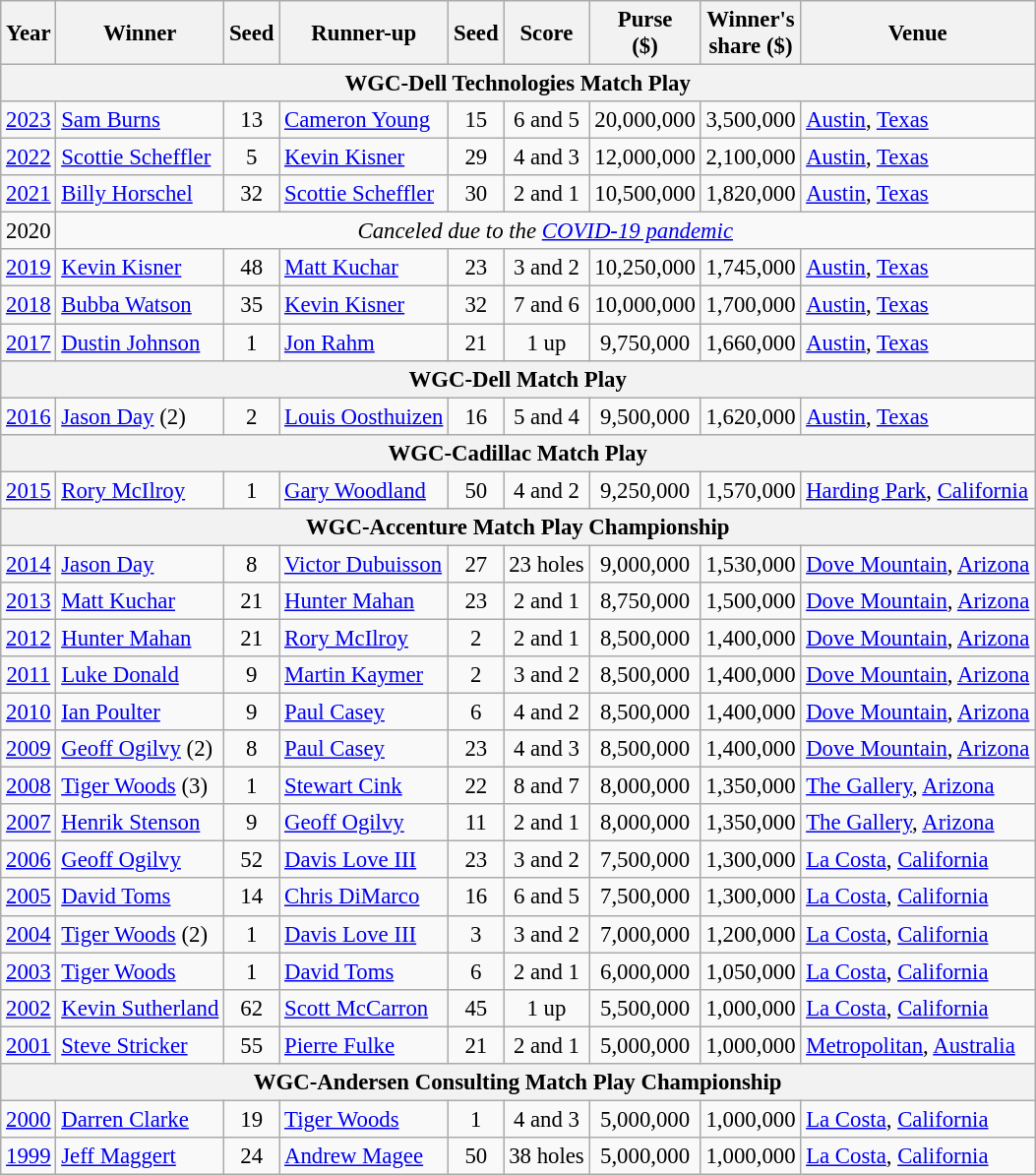<table class="wikitable" style="font-size: 95%;">
<tr>
<th>Year</th>
<th>Winner</th>
<th>Seed</th>
<th>Runner-up</th>
<th>Seed</th>
<th>Score</th>
<th>Purse<br>($)</th>
<th>Winner's<br>share ($)</th>
<th>Venue</th>
</tr>
<tr>
<th colspan="10">WGC-Dell Technologies Match Play</th>
</tr>
<tr>
<td align=center><a href='#'>2023</a></td>
<td> <a href='#'>Sam Burns</a></td>
<td align=center>13</td>
<td> <a href='#'>Cameron Young</a></td>
<td align=center>15</td>
<td align="center">6 and 5</td>
<td align="center">20,000,000</td>
<td align="center">3,500,000</td>
<td><a href='#'>Austin</a>, <a href='#'>Texas</a></td>
</tr>
<tr>
<td align=center><a href='#'>2022</a></td>
<td> <a href='#'>Scottie Scheffler</a></td>
<td align=center>5</td>
<td> <a href='#'>Kevin Kisner</a></td>
<td align=center>29</td>
<td align="center">4 and 3</td>
<td align="center">12,000,000</td>
<td align="center">2,100,000</td>
<td><a href='#'>Austin</a>, <a href='#'>Texas</a></td>
</tr>
<tr>
<td align=center><a href='#'>2021</a></td>
<td> <a href='#'>Billy Horschel</a></td>
<td align=center>32</td>
<td> <a href='#'>Scottie Scheffler</a></td>
<td align=center>30</td>
<td align="center">2 and 1</td>
<td align="center">10,500,000</td>
<td align="center">1,820,000</td>
<td><a href='#'>Austin</a>, <a href='#'>Texas</a></td>
</tr>
<tr>
<td align=center>2020</td>
<td colspan="8" align="center"><em>Canceled due to the <a href='#'>COVID-19 pandemic</a></em></td>
</tr>
<tr>
<td align=center><a href='#'>2019</a></td>
<td> <a href='#'>Kevin Kisner</a></td>
<td align=center>48</td>
<td> <a href='#'>Matt Kuchar</a></td>
<td align=center>23</td>
<td align="center">3 and 2</td>
<td align="center">10,250,000</td>
<td align="center">1,745,000</td>
<td><a href='#'>Austin</a>, <a href='#'>Texas</a></td>
</tr>
<tr>
<td align=center><a href='#'>2018</a></td>
<td> <a href='#'>Bubba Watson</a></td>
<td align=center>35</td>
<td> <a href='#'>Kevin Kisner</a></td>
<td align=center>32</td>
<td align="center">7 and 6</td>
<td align="center">10,000,000</td>
<td align="center">1,700,000</td>
<td><a href='#'>Austin</a>, <a href='#'>Texas</a></td>
</tr>
<tr>
<td align=center><a href='#'>2017</a></td>
<td> <a href='#'>Dustin Johnson</a></td>
<td align=center>1</td>
<td> <a href='#'>Jon Rahm</a></td>
<td align=center>21</td>
<td align="center">1 up</td>
<td align="center">9,750,000</td>
<td align="center">1,660,000</td>
<td><a href='#'>Austin</a>, <a href='#'>Texas</a></td>
</tr>
<tr>
<th colspan="10">WGC-Dell Match Play</th>
</tr>
<tr>
<td align=center><a href='#'>2016</a></td>
<td> <a href='#'>Jason Day</a> (2)</td>
<td align=center>2</td>
<td> <a href='#'>Louis Oosthuizen</a></td>
<td align=center>16</td>
<td align="center">5 and 4</td>
<td align="center">9,500,000</td>
<td align="center">1,620,000</td>
<td><a href='#'>Austin</a>, <a href='#'>Texas</a></td>
</tr>
<tr>
<th colspan="10">WGC-Cadillac Match Play</th>
</tr>
<tr>
<td align=center><a href='#'>2015</a></td>
<td> <a href='#'>Rory McIlroy</a></td>
<td align=center>1</td>
<td> <a href='#'>Gary Woodland</a></td>
<td align=center>50</td>
<td align="center">4 and 2</td>
<td align="center">9,250,000</td>
<td align="center">1,570,000</td>
<td><a href='#'>Harding Park</a>, <a href='#'>California</a></td>
</tr>
<tr>
<th colspan="10">WGC-Accenture Match Play Championship</th>
</tr>
<tr>
<td align=center><a href='#'>2014</a></td>
<td> <a href='#'>Jason Day</a></td>
<td align=center>8</td>
<td> <a href='#'>Victor Dubuisson</a></td>
<td align=center>27</td>
<td align="center">23 holes</td>
<td align="center">9,000,000</td>
<td align="center">1,530,000</td>
<td><a href='#'>Dove Mountain</a>, <a href='#'>Arizona</a></td>
</tr>
<tr>
<td align=center><a href='#'>2013</a></td>
<td> <a href='#'>Matt Kuchar</a></td>
<td align=center>21</td>
<td> <a href='#'>Hunter Mahan</a></td>
<td align=center>23</td>
<td align="center">2 and 1</td>
<td align="center">8,750,000</td>
<td align="center">1,500,000</td>
<td><a href='#'>Dove Mountain</a>, <a href='#'>Arizona</a></td>
</tr>
<tr>
<td align=center><a href='#'>2012</a></td>
<td> <a href='#'>Hunter Mahan</a></td>
<td align=center>21</td>
<td> <a href='#'>Rory McIlroy</a></td>
<td align=center>2</td>
<td align="center">2 and 1</td>
<td align="center">8,500,000</td>
<td align="center">1,400,000</td>
<td><a href='#'>Dove Mountain</a>, <a href='#'>Arizona</a></td>
</tr>
<tr>
<td align=center><a href='#'>2011</a></td>
<td> <a href='#'>Luke Donald</a></td>
<td align=center>9</td>
<td> <a href='#'>Martin Kaymer</a></td>
<td align=center>2</td>
<td align="center">3 and 2</td>
<td align="center">8,500,000</td>
<td align="center">1,400,000</td>
<td><a href='#'>Dove Mountain</a>, <a href='#'>Arizona</a></td>
</tr>
<tr>
<td align=center><a href='#'>2010</a></td>
<td> <a href='#'>Ian Poulter</a></td>
<td align=center>9</td>
<td> <a href='#'>Paul Casey</a></td>
<td align=center>6</td>
<td align="center">4 and 2</td>
<td align="center">8,500,000</td>
<td align="center">1,400,000</td>
<td><a href='#'>Dove Mountain</a>, <a href='#'>Arizona</a></td>
</tr>
<tr>
<td align=center><a href='#'>2009</a></td>
<td> <a href='#'>Geoff Ogilvy</a> (2)</td>
<td align=center>8</td>
<td> <a href='#'>Paul Casey</a></td>
<td align=center>23</td>
<td align="center">4 and 3</td>
<td align="center">8,500,000</td>
<td align="center">1,400,000</td>
<td><a href='#'>Dove Mountain</a>, <a href='#'>Arizona</a></td>
</tr>
<tr>
<td align=center><a href='#'>2008</a></td>
<td> <a href='#'>Tiger Woods</a> (3)</td>
<td align=center>1</td>
<td> <a href='#'>Stewart Cink</a></td>
<td align=center>22</td>
<td align="center">8 and 7</td>
<td align="center">8,000,000</td>
<td align="center">1,350,000</td>
<td><a href='#'>The Gallery</a>, <a href='#'>Arizona</a></td>
</tr>
<tr>
<td align=center><a href='#'>2007</a></td>
<td> <a href='#'>Henrik Stenson</a></td>
<td align=center>9</td>
<td> <a href='#'>Geoff Ogilvy</a></td>
<td align=center>11</td>
<td align="center">2 and 1</td>
<td align="center">8,000,000</td>
<td align="center">1,350,000</td>
<td><a href='#'>The Gallery</a>, <a href='#'>Arizona</a></td>
</tr>
<tr>
<td align=center><a href='#'>2006</a></td>
<td> <a href='#'>Geoff Ogilvy</a></td>
<td align=center>52</td>
<td> <a href='#'>Davis Love III</a></td>
<td align=center>23</td>
<td align="center">3 and 2</td>
<td align="center">7,500,000</td>
<td align="center">1,300,000</td>
<td><a href='#'>La Costa</a>, <a href='#'>California</a></td>
</tr>
<tr>
<td align=center><a href='#'>2005</a></td>
<td> <a href='#'>David Toms</a></td>
<td align=center>14</td>
<td> <a href='#'>Chris DiMarco</a></td>
<td align=center>16</td>
<td align="center">6 and 5</td>
<td align="center">7,500,000</td>
<td align="center">1,300,000</td>
<td><a href='#'>La Costa</a>, <a href='#'>California</a></td>
</tr>
<tr>
<td align=center><a href='#'>2004</a></td>
<td> <a href='#'>Tiger Woods</a> (2)</td>
<td align=center>1</td>
<td> <a href='#'>Davis Love III</a></td>
<td align=center>3</td>
<td align="center">3 and 2</td>
<td align="center">7,000,000</td>
<td align="center">1,200,000</td>
<td><a href='#'>La Costa</a>, <a href='#'>California</a></td>
</tr>
<tr>
<td align=center><a href='#'>2003</a></td>
<td> <a href='#'>Tiger Woods</a></td>
<td align=center>1</td>
<td> <a href='#'>David Toms</a></td>
<td align=center>6</td>
<td align="center">2 and 1</td>
<td align="center">6,000,000</td>
<td align="center">1,050,000</td>
<td><a href='#'>La Costa</a>, <a href='#'>California</a></td>
</tr>
<tr>
<td align=center><a href='#'>2002</a></td>
<td> <a href='#'>Kevin Sutherland</a></td>
<td align=center>62</td>
<td> <a href='#'>Scott McCarron</a></td>
<td align=center>45</td>
<td align="center">1 up</td>
<td align="center">5,500,000</td>
<td align="center">1,000,000</td>
<td><a href='#'>La Costa</a>, <a href='#'>California</a></td>
</tr>
<tr>
<td align=center><a href='#'>2001</a></td>
<td> <a href='#'>Steve Stricker</a></td>
<td align=center>55</td>
<td> <a href='#'>Pierre Fulke</a></td>
<td align=center>21</td>
<td align="center">2 and 1</td>
<td align="center">5,000,000</td>
<td align="center">1,000,000</td>
<td><a href='#'>Metropolitan</a>, <a href='#'>Australia</a></td>
</tr>
<tr>
<th colspan="10">WGC-Andersen Consulting Match Play Championship</th>
</tr>
<tr>
<td align=center><a href='#'>2000</a></td>
<td> <a href='#'>Darren Clarke</a></td>
<td align=center>19</td>
<td> <a href='#'>Tiger Woods</a></td>
<td align=center>1</td>
<td align="center">4 and 3</td>
<td align="center">5,000,000</td>
<td align="center">1,000,000</td>
<td><a href='#'>La Costa</a>, <a href='#'>California</a></td>
</tr>
<tr>
<td align=center><a href='#'>1999</a></td>
<td> <a href='#'>Jeff Maggert</a></td>
<td align=center>24</td>
<td> <a href='#'>Andrew Magee</a></td>
<td align=center>50</td>
<td align="center">38 holes</td>
<td align="center">5,000,000</td>
<td align="center">1,000,000</td>
<td><a href='#'>La Costa</a>, <a href='#'>California</a></td>
</tr>
</table>
